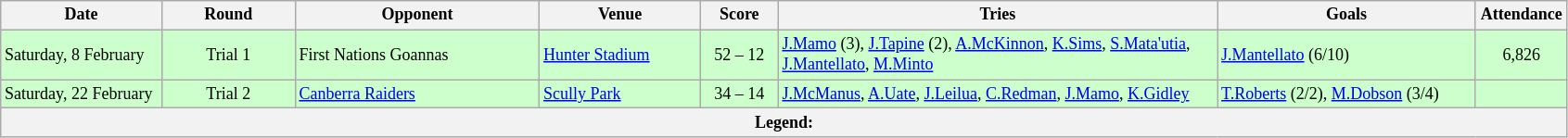<table class="wikitable" style="font-size:75%;">
<tr>
<th style="width:110px;">Date</th>
<th style="width:90px;">Round</th>
<th style="width:170px;">Opponent</th>
<th style="width:110px;">Venue</th>
<th style="width:50px;">Score</th>
<th style="width:310px;">Tries</th>
<th style="width:180px;">Goals</th>
<th style="width:60px;">Attendance</th>
</tr>
<tr style="background:#cfc;">
<td>Saturday, 8 February</td>
<td style="text-align:center;">Trial 1</td>
<td>First Nations Goannas</td>
<td><a href='#'>Hunter Stadium</a></td>
<td style="text-align:center;">52 – 12</td>
<td><a href='#'>J.Mamo</a> (3), <a href='#'>J.Tapine</a> (2), <a href='#'>A.McKinnon</a>, <a href='#'>K.Sims</a>, <a href='#'>S.Mata'utia</a>, <a href='#'>J.Mantellato</a>, <a href='#'>M.Minto</a></td>
<td><a href='#'>J.Mantellato</a> (6/10)</td>
<td style="text-align:center;">6,826</td>
</tr>
<tr style="background:#cfc;">
<td>Saturday, 22 February</td>
<td style="text-align:center;">Trial 2</td>
<td> <a href='#'>Canberra Raiders</a></td>
<td><a href='#'>Scully Park</a></td>
<td style="text-align:center;">34 – 14</td>
<td><a href='#'>J.McManus</a>, <a href='#'>A.Uate</a>, <a href='#'>J.Leilua</a>, <a href='#'>C.Redman</a>, <a href='#'>J.Mamo</a>, <a href='#'>K.Gidley</a></td>
<td><a href='#'>T.Roberts</a> (2/2), <a href='#'>M.Dobson</a> (3/4)</td>
<td style="text-align:center;"></td>
</tr>
<tr>
<th colspan="11"><strong>Legend</strong>:   </th>
</tr>
</table>
